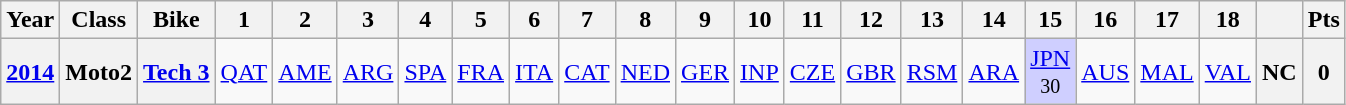<table class="wikitable" style="text-align:center">
<tr>
<th>Year</th>
<th>Class</th>
<th>Bike</th>
<th>1</th>
<th>2</th>
<th>3</th>
<th>4</th>
<th>5</th>
<th>6</th>
<th>7</th>
<th>8</th>
<th>9</th>
<th>10</th>
<th>11</th>
<th>12</th>
<th>13</th>
<th>14</th>
<th>15</th>
<th>16</th>
<th>17</th>
<th>18</th>
<th></th>
<th>Pts</th>
</tr>
<tr>
<th><a href='#'>2014</a></th>
<th>Moto2</th>
<th><a href='#'>Tech 3</a></th>
<td><a href='#'>QAT</a></td>
<td><a href='#'>AME</a></td>
<td><a href='#'>ARG</a></td>
<td><a href='#'>SPA</a></td>
<td><a href='#'>FRA</a></td>
<td><a href='#'>ITA</a></td>
<td><a href='#'>CAT</a></td>
<td><a href='#'>NED</a></td>
<td><a href='#'>GER</a></td>
<td><a href='#'>INP</a></td>
<td><a href='#'>CZE</a></td>
<td><a href='#'>GBR</a></td>
<td><a href='#'>RSM</a></td>
<td><a href='#'>ARA</a></td>
<td style="background:#cfcfff;"><a href='#'>JPN</a><br><small>30</small></td>
<td><a href='#'>AUS</a></td>
<td><a href='#'>MAL</a></td>
<td><a href='#'>VAL</a></td>
<th>NC</th>
<th>0</th>
</tr>
</table>
